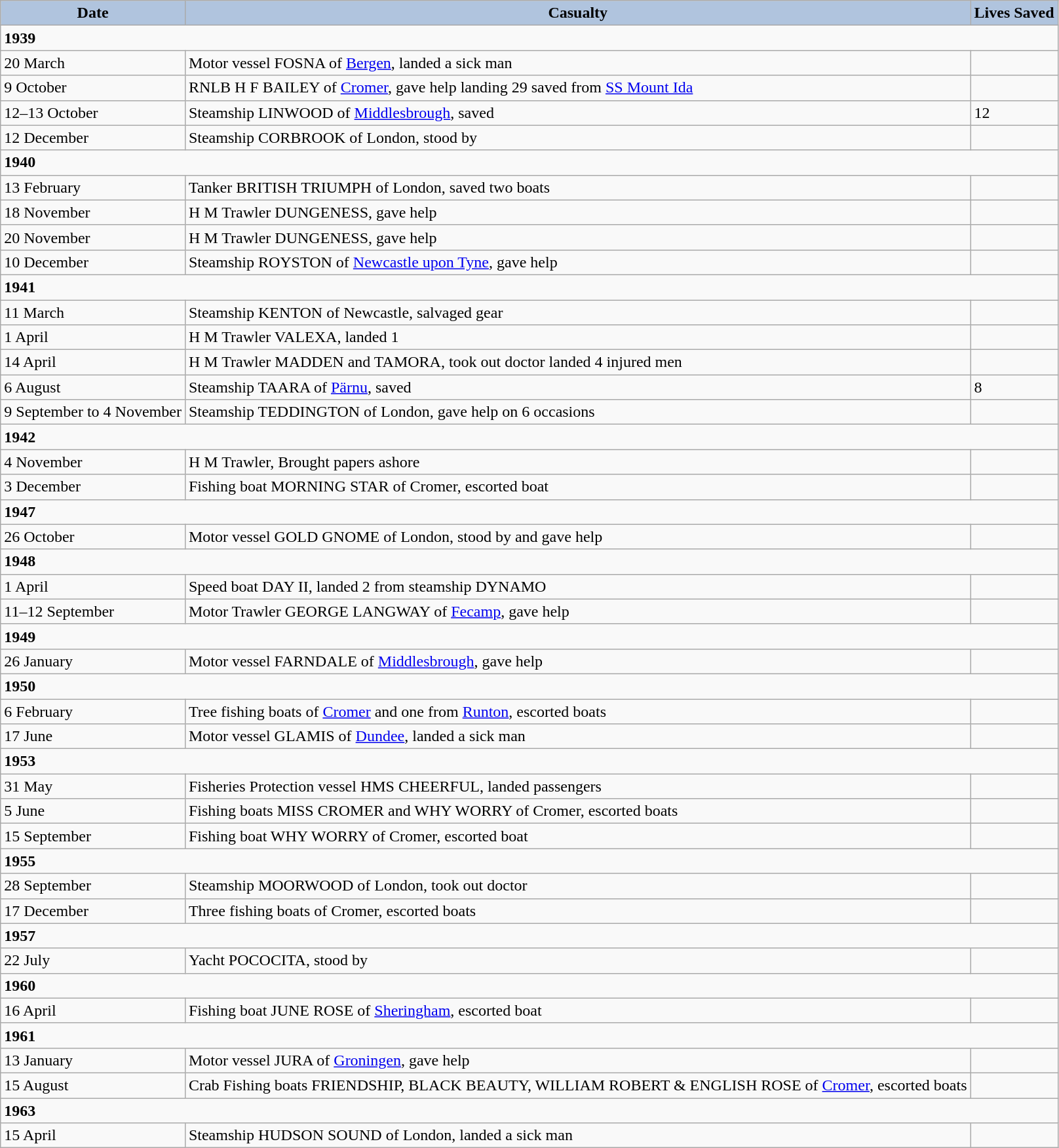<table class="wikitable">
<tr>
<th style="text-align: centre; background: LightSteelBlue">Date</th>
<th style="text-align: centre; background: LightSteelBlue">Casualty</th>
<th style="text-align: centre; background: LightSteelBlue">Lives Saved</th>
</tr>
<tr ---->
<td colspan="3"><strong>1939</strong></td>
</tr>
<tr ---->
<td>20 March</td>
<td>Motor vessel FOSNA of <a href='#'>Bergen</a>, landed a sick man</td>
<td></td>
</tr>
<tr ---->
<td>9 October</td>
<td>RNLB H F BAILEY of <a href='#'>Cromer</a>, gave help landing 29 saved from <a href='#'>SS Mount Ida</a></td>
<td></td>
</tr>
<tr ---->
<td>12–13 October</td>
<td>Steamship LINWOOD of <a href='#'>Middlesbrough</a>, saved</td>
<td>12</td>
</tr>
<tr ---->
<td>12 December</td>
<td>Steamship CORBROOK of London, stood by</td>
<td></td>
</tr>
<tr ---->
<td colspan="3"><strong>1940</strong></td>
</tr>
<tr ---->
<td>13 February</td>
<td>Tanker BRITISH TRIUMPH of London, saved two boats</td>
<td></td>
</tr>
<tr ---->
<td>18 November</td>
<td>H M Trawler DUNGENESS, gave help</td>
<td></td>
</tr>
<tr ---->
<td>20 November</td>
<td>H M Trawler DUNGENESS, gave help</td>
<td></td>
</tr>
<tr ---->
<td>10 December</td>
<td>Steamship ROYSTON of <a href='#'>Newcastle upon Tyne</a>, gave help</td>
<td></td>
</tr>
<tr ---->
<td colspan="3"><strong>1941</strong></td>
</tr>
<tr ---->
<td>11 March</td>
<td>Steamship KENTON of Newcastle, salvaged gear</td>
<td></td>
</tr>
<tr ---->
<td>1 April</td>
<td>H M Trawler VALEXA, landed 1</td>
<td></td>
</tr>
<tr ---->
<td>14 April</td>
<td>H M Trawler MADDEN and TAMORA, took out doctor landed 4 injured men</td>
<td></td>
</tr>
<tr ---->
<td>6 August</td>
<td>Steamship TAARA of <a href='#'>Pärnu</a>, saved</td>
<td>8</td>
</tr>
<tr ---->
<td>9 September to 4 November</td>
<td>Steamship TEDDINGTON of London, gave help on 6 occasions</td>
<td></td>
</tr>
<tr ---->
<td colspan="3"><strong>1942</strong></td>
</tr>
<tr ---->
<td>4 November</td>
<td>H M Trawler, Brought papers ashore</td>
<td></td>
</tr>
<tr ---->
<td>3 December</td>
<td>Fishing boat MORNING STAR of Cromer, escorted boat</td>
<td></td>
</tr>
<tr ---->
<td colspan="3"><strong>1947</strong></td>
</tr>
<tr ---->
<td>26 October</td>
<td>Motor vessel GOLD GNOME of London, stood by and gave help</td>
<td></td>
</tr>
<tr ---->
<td colspan="3"><strong>1948</strong></td>
</tr>
<tr ---->
<td>1 April</td>
<td>Speed boat DAY II, landed 2 from steamship DYNAMO</td>
<td></td>
</tr>
<tr ---->
<td>11–12 September</td>
<td>Motor Trawler GEORGE LANGWAY of <a href='#'>Fecamp</a>, gave help</td>
<td></td>
</tr>
<tr ---->
<td colspan="3"><strong>1949</strong></td>
</tr>
<tr ---->
<td>26 January</td>
<td>Motor vessel FARNDALE of <a href='#'>Middlesbrough</a>, gave help</td>
<td></td>
</tr>
<tr ---->
<td colspan="3"><strong>1950</strong></td>
</tr>
<tr ---->
<td>6 February</td>
<td>Tree fishing boats of <a href='#'>Cromer</a> and one from <a href='#'>Runton</a>, escorted boats</td>
<td></td>
</tr>
<tr ---->
<td>17 June</td>
<td>Motor vessel GLAMIS of <a href='#'>Dundee</a>, landed a sick man</td>
<td></td>
</tr>
<tr ---->
<td colspan="3"><strong>1953</strong></td>
</tr>
<tr ---->
<td>31 May</td>
<td>Fisheries Protection vessel HMS CHEERFUL, landed passengers</td>
<td></td>
</tr>
<tr ---->
<td>5 June</td>
<td>Fishing boats MISS CROMER and WHY WORRY of Cromer, escorted boats</td>
<td></td>
</tr>
<tr ---->
<td>15 September</td>
<td>Fishing boat WHY WORRY of Cromer, escorted boat</td>
<td></td>
</tr>
<tr ---->
<td colspan="3"><strong>1955</strong></td>
</tr>
<tr ---->
<td>28 September</td>
<td>Steamship MOORWOOD of London, took out doctor</td>
<td></td>
</tr>
<tr ---->
<td>17 December</td>
<td>Three fishing boats of Cromer, escorted boats</td>
<td></td>
</tr>
<tr ---->
<td colspan="3"><strong>1957</strong></td>
</tr>
<tr ---->
<td>22 July</td>
<td>Yacht POCOCITA, stood by</td>
<td></td>
</tr>
<tr ---->
<td colspan="3"><strong>1960</strong></td>
</tr>
<tr ---->
<td>16 April</td>
<td>Fishing boat JUNE ROSE of <a href='#'>Sheringham</a>, escorted boat</td>
<td></td>
</tr>
<tr ---->
<td colspan="3"><strong>1961</strong></td>
</tr>
<tr ---->
<td>13 January</td>
<td>Motor vessel JURA of <a href='#'>Groningen</a>, gave help</td>
<td></td>
</tr>
<tr ---->
<td>15 August</td>
<td>Crab Fishing boats FRIENDSHIP, BLACK BEAUTY, WILLIAM ROBERT & ENGLISH ROSE of <a href='#'>Cromer</a>, escorted boats</td>
<td></td>
</tr>
<tr ---->
<td colspan="3"><strong>1963</strong></td>
</tr>
<tr ---->
<td>15 April</td>
<td>Steamship HUDSON SOUND of London, landed a sick man</td>
<td></td>
</tr>
</table>
